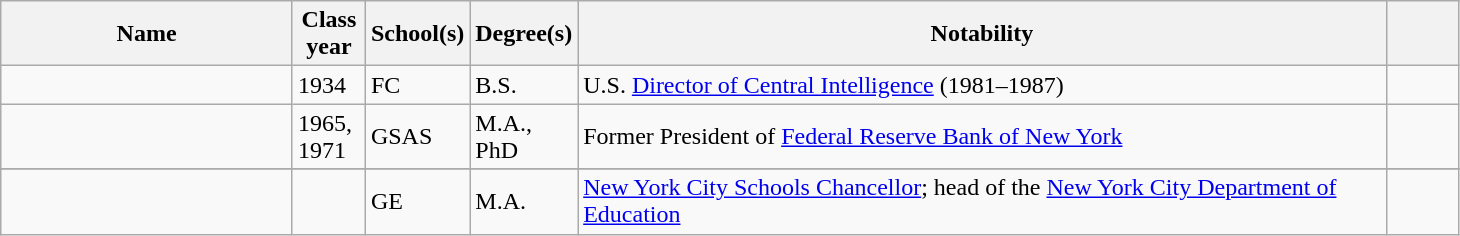<table class="wikitable sortable" style="width:77%">
<tr>
<th style="width:20%;">Name</th>
<th style="width:5%;">Class year</th>
<th style="width:5%;">School(s)</th>
<th style="width:5%;">Degree(s)</th>
<th style="width:*;" class="unsortable">Notability</th>
<th style="width:5%;" class="unsortable"></th>
</tr>
<tr>
<td></td>
<td>1934</td>
<td>FC</td>
<td>B.S.</td>
<td>U.S. <a href='#'>Director of Central Intelligence</a> (1981–1987)</td>
<td></td>
</tr>
<tr>
<td></td>
<td>1965, 1971</td>
<td>GSAS</td>
<td>M.A., PhD</td>
<td>Former President of <a href='#'>Federal Reserve Bank of New York</a></td>
<td></td>
</tr>
<tr>
</tr>
<tr>
<td></td>
<td></td>
<td>GE</td>
<td>M.A.</td>
<td><a href='#'>New York City Schools Chancellor</a>; head of the <a href='#'>New York City Department of Education</a></td>
<td align=center></td>
</tr>
</table>
